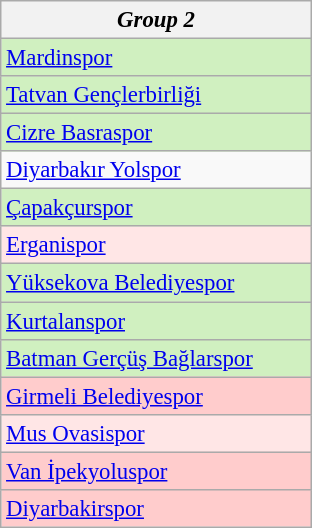<table class="wikitable collapsible collapsed" style="font-size:95%;">
<tr>
<th colspan="1" width="200"><em>Group 2</em></th>
</tr>
<tr>
<td style="background:#D0F0C0;"><a href='#'>Mardinspor</a></td>
</tr>
<tr>
<td style="background:#D0F0C0;"><a href='#'>Tatvan Gençlerbirliği</a></td>
</tr>
<tr>
<td style="background:#D0F0C0;"><a href='#'>Cizre Basraspor</a></td>
</tr>
<tr>
<td><a href='#'>Diyarbakır Yolspor</a></td>
</tr>
<tr>
<td style="background:#D0F0C0;"><a href='#'>Çapakçurspor</a></td>
</tr>
<tr>
<td style="background:#FFE6E6;"><a href='#'>Erganispor</a></td>
</tr>
<tr>
<td style="background:#D0F0C0;"><a href='#'>Yüksekova Belediyespor</a></td>
</tr>
<tr>
<td style="background:#D0F0C0;"><a href='#'>Kurtalanspor</a></td>
</tr>
<tr>
<td style="background:#D0F0C0;"><a href='#'>Batman Gerçüş Bağlarspor</a></td>
</tr>
<tr>
<td style="background:#fcc;"><a href='#'>Girmeli Belediyespor</a></td>
</tr>
<tr>
<td style="background:#FFE6E6;"><a href='#'>Mus Ovasispor</a></td>
</tr>
<tr>
<td style="background:#fcc;"><a href='#'>Van İpekyoluspor</a></td>
</tr>
<tr>
<td style="background:#fcc;"><a href='#'>Diyarbakirspor</a></td>
</tr>
</table>
